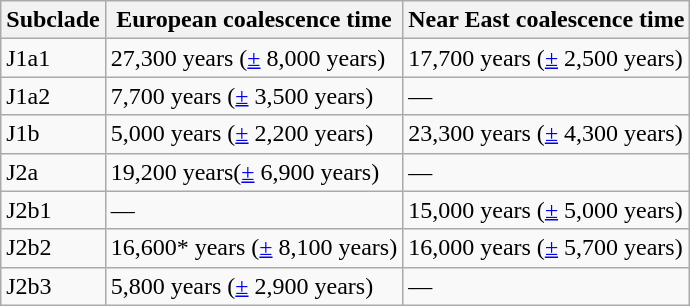<table class="wikitable">
<tr>
<th>Subclade</th>
<th>European coalescence time</th>
<th>Near East coalescence time</th>
</tr>
<tr>
<td>J1a1</td>
<td>27,300 years (<a href='#'>±</a> 8,000 years)</td>
<td>17,700 years (<a href='#'>±</a> 2,500 years)</td>
</tr>
<tr>
<td>J1a2</td>
<td>7,700 years (<a href='#'>±</a> 3,500 years)</td>
<td>—</td>
</tr>
<tr>
<td>J1b</td>
<td>5,000 years (<a href='#'>±</a> 2,200 years)</td>
<td>23,300 years (<a href='#'>±</a> 4,300 years)</td>
</tr>
<tr>
<td>J2a</td>
<td>19,200 years(<a href='#'>±</a> 6,900 years)</td>
<td>—</td>
</tr>
<tr>
<td>J2b1</td>
<td>—</td>
<td>15,000 years (<a href='#'>±</a> 5,000 years)</td>
</tr>
<tr>
<td>J2b2</td>
<td>16,600* years (<a href='#'>±</a> 8,100 years)</td>
<td>16,000 years (<a href='#'>±</a> 5,700 years)</td>
</tr>
<tr>
<td>J2b3</td>
<td>5,800 years (<a href='#'>±</a> 2,900 years)</td>
<td>—</td>
</tr>
</table>
